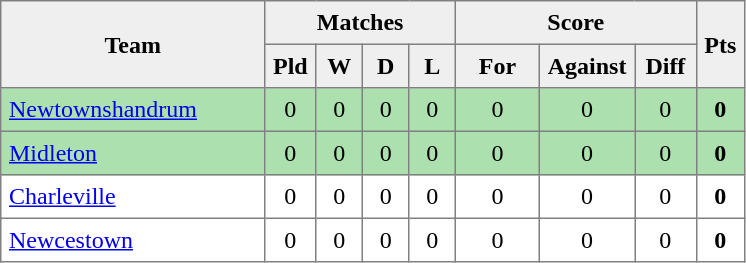<table style=border-collapse:collapse border=1 cellspacing=0 cellpadding=5>
<tr align=center bgcolor=#efefef>
<th rowspan=2 width=165>Team</th>
<th colspan=4>Matches</th>
<th colspan=3>Score</th>
<th rowspan=2width=20>Pts</th>
</tr>
<tr align=center bgcolor=#efefef>
<th width=20>Pld</th>
<th width=20>W</th>
<th width=20>D</th>
<th width=20>L</th>
<th width=45>For</th>
<th width=45>Against</th>
<th width=30>Diff</th>
</tr>
<tr align=center style="background:#ACE1AF;">
<td style="text-align:left;"><a href='#'>Newtownshandrum</a></td>
<td>0</td>
<td>0</td>
<td>0</td>
<td>0</td>
<td>0</td>
<td>0</td>
<td>0</td>
<td><strong>0</strong></td>
</tr>
<tr align=center style="background:#ACE1AF;">
<td style="text-align:left;"><a href='#'>Midleton</a></td>
<td>0</td>
<td>0</td>
<td>0</td>
<td>0</td>
<td>0</td>
<td>0</td>
<td>0</td>
<td><strong>0</strong></td>
</tr>
<tr align=center>
<td style="text-align:left;"><a href='#'>Charleville</a></td>
<td>0</td>
<td>0</td>
<td>0</td>
<td>0</td>
<td>0</td>
<td>0</td>
<td>0</td>
<td><strong>0</strong></td>
</tr>
<tr align=center>
<td style="text-align:left;"><a href='#'>Newcestown</a></td>
<td>0</td>
<td>0</td>
<td>0</td>
<td>0</td>
<td>0</td>
<td>0</td>
<td>0</td>
<td><strong>0</strong></td>
</tr>
</table>
